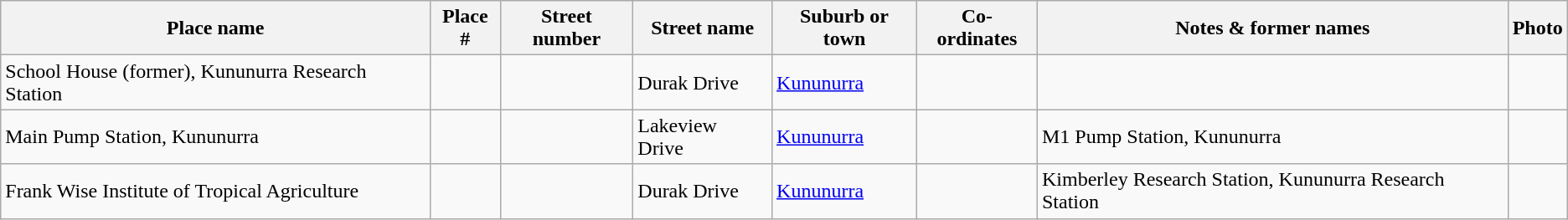<table class="wikitable sortable">
<tr>
<th>Place name</th>
<th>Place #</th>
<th>Street number</th>
<th>Street name</th>
<th>Suburb or town</th>
<th>Co-ordinates</th>
<th class="unsortable">Notes & former names</th>
<th class="unsortable">Photo</th>
</tr>
<tr>
<td>School House (former), Kununurra Research Station</td>
<td></td>
<td></td>
<td>Durak Drive</td>
<td><a href='#'>Kununurra</a></td>
<td></td>
<td></td>
<td></td>
</tr>
<tr>
<td>Main Pump Station, Kununurra</td>
<td></td>
<td></td>
<td>Lakeview Drive</td>
<td><a href='#'>Kununurra</a></td>
<td></td>
<td>M1 Pump Station, Kununurra</td>
<td></td>
</tr>
<tr>
<td>Frank Wise Institute of Tropical Agriculture</td>
<td></td>
<td></td>
<td>Durak Drive</td>
<td><a href='#'>Kununurra</a></td>
<td></td>
<td>Kimberley Research Station, Kununurra Research Station</td>
<td></td>
</tr>
</table>
